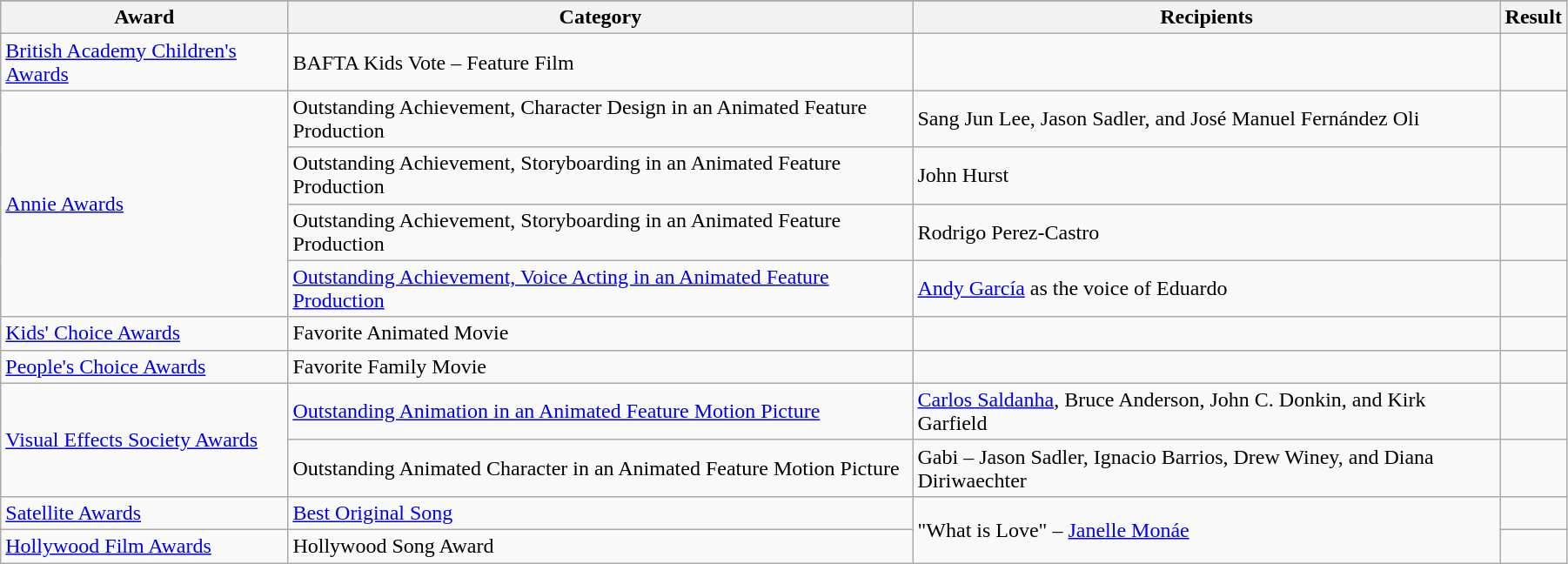<table class="wikitable" style="width:95%;">
<tr>
</tr>
<tr>
<th>Award</th>
<th>Category</th>
<th>Recipients</th>
<th>Result</th>
</tr>
<tr>
<td><a href='#'>British Academy Children's Awards</a></td>
<td>BAFTA Kids Vote – Feature Film</td>
<td></td>
<td></td>
</tr>
<tr>
<td rowspan="4"><a href='#'>Annie Awards</a></td>
<td>Outstanding Achievement, Character Design in an Animated Feature Production</td>
<td>Sang Jun Lee, Jason Sadler, and José Manuel Fernández Oli</td>
<td></td>
</tr>
<tr>
<td>Outstanding Achievement, Storyboarding in an Animated Feature Production</td>
<td>John Hurst</td>
<td></td>
</tr>
<tr>
<td>Outstanding Achievement, Storyboarding in an Animated Feature Production</td>
<td>Rodrigo Perez-Castro</td>
<td></td>
</tr>
<tr>
<td><a href='#'>Outstanding Achievement, Voice Acting in an Animated Feature Production</a></td>
<td><a href='#'>Andy García</a> as the voice of Eduardo</td>
<td></td>
</tr>
<tr>
<td><a href='#'>Kids' Choice Awards</a></td>
<td>Favorite Animated Movie</td>
<td></td>
<td></td>
</tr>
<tr>
<td><a href='#'>People's Choice Awards</a></td>
<td>Favorite Family Movie</td>
<td></td>
<td></td>
</tr>
<tr>
<td rowspan="2"><a href='#'>Visual Effects Society Awards</a></td>
<td><a href='#'>Outstanding Animation in an Animated Feature Motion Picture</a></td>
<td><a href='#'>Carlos Saldanha</a>, Bruce Anderson, John C. Donkin, and Kirk Garfield</td>
<td></td>
</tr>
<tr>
<td>Outstanding Animated Character in an Animated Feature Motion Picture</td>
<td>Gabi – Jason Sadler, Ignacio Barrios, Drew Winey, and Diana Diriwaechter</td>
<td></td>
</tr>
<tr>
<td><a href='#'>Satellite Awards</a></td>
<td><a href='#'>Best Original Song</a></td>
<td rowspan="2">"What is Love" – <a href='#'>Janelle Monáe</a></td>
<td></td>
</tr>
<tr>
<td><a href='#'>Hollywood Film Awards</a></td>
<td>Hollywood Song Award</td>
<td></td>
</tr>
</table>
